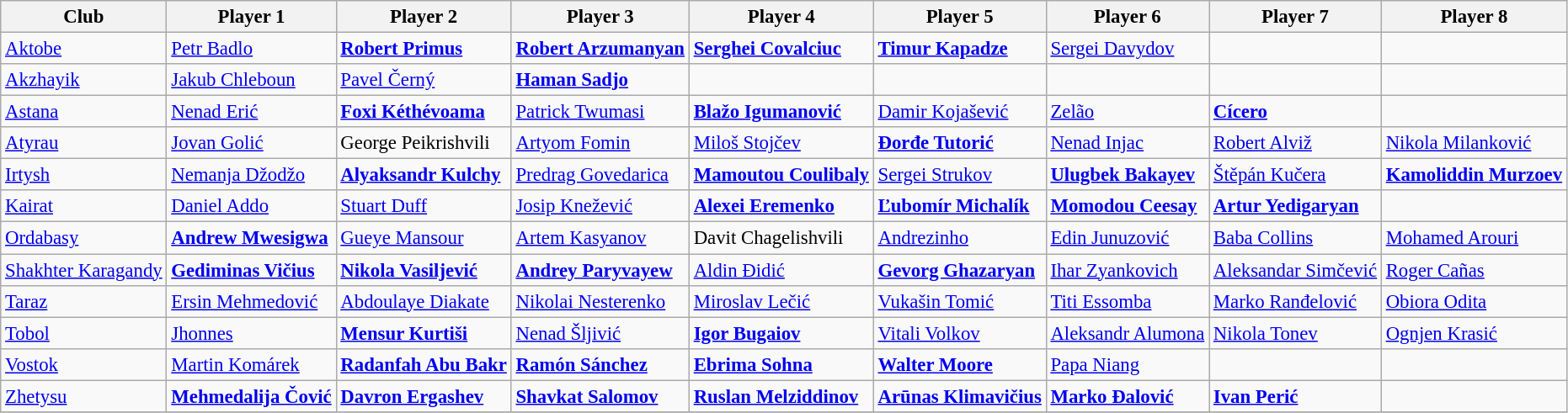<table class="wikitable" style="font-size:95%;">
<tr>
<th>Club</th>
<th>Player 1</th>
<th>Player 2</th>
<th>Player 3</th>
<th>Player 4</th>
<th>Player 5</th>
<th>Player 6</th>
<th>Player 7</th>
<th>Player 8</th>
</tr>
<tr>
<td><a href='#'>Aktobe</a></td>
<td> <a href='#'>Petr Badlo</a></td>
<td> <strong><a href='#'>Robert Primus</a></strong></td>
<td> <strong><a href='#'>Robert Arzumanyan</a></strong></td>
<td> <strong><a href='#'>Serghei Covalciuc</a></strong></td>
<td> <strong><a href='#'>Timur Kapadze</a></strong></td>
<td> <a href='#'>Sergei Davydov</a></td>
<td></td>
<td></td>
</tr>
<tr>
<td><a href='#'>Akzhayik</a></td>
<td> <a href='#'>Jakub Chleboun</a></td>
<td> <a href='#'>Pavel Černý</a></td>
<td> <strong><a href='#'>Haman Sadjo</a></strong></td>
<td></td>
<td></td>
<td></td>
<td></td>
<td></td>
</tr>
<tr>
<td><a href='#'>Astana</a></td>
<td> <a href='#'>Nenad Erić</a></td>
<td> <strong><a href='#'>Foxi Kéthévoama</a></strong></td>
<td> <a href='#'>Patrick Twumasi</a></td>
<td> <strong><a href='#'>Blažo Igumanović</a></strong></td>
<td> <a href='#'>Damir Kojašević</a></td>
<td> <a href='#'>Zelão</a></td>
<td> <strong><a href='#'>Cícero</a></strong></td>
<td></td>
</tr>
<tr>
<td><a href='#'>Atyrau</a></td>
<td> <a href='#'>Jovan Golić</a></td>
<td> George Peikrishvili</td>
<td> <a href='#'>Artyom Fomin</a></td>
<td> <a href='#'>Miloš Stojčev</a></td>
<td> <strong><a href='#'>Đorđe Tutorić</a></strong></td>
<td> <a href='#'>Nenad Injac</a></td>
<td> <a href='#'>Robert Alviž</a></td>
<td> <a href='#'>Nikola Milanković</a></td>
</tr>
<tr>
<td><a href='#'>Irtysh</a></td>
<td> <a href='#'>Nemanja Džodžo</a></td>
<td> <strong><a href='#'>Alyaksandr Kulchy</a></strong></td>
<td> <a href='#'>Predrag Govedarica</a></td>
<td> <strong><a href='#'>Mamoutou Coulibaly</a></strong></td>
<td> <a href='#'>Sergei Strukov</a></td>
<td> <strong><a href='#'>Ulugbek Bakayev</a></strong></td>
<td> <a href='#'>Štěpán Kučera</a></td>
<td> <strong><a href='#'>Kamoliddin Murzoev</a></strong></td>
</tr>
<tr>
<td><a href='#'>Kairat</a></td>
<td> <a href='#'>Daniel Addo</a></td>
<td> <a href='#'>Stuart Duff</a></td>
<td> <a href='#'>Josip Knežević</a></td>
<td> <strong><a href='#'>Alexei Eremenko</a></strong></td>
<td> <strong><a href='#'>Ľubomír Michalík</a></strong></td>
<td> <strong><a href='#'>Momodou Ceesay</a></strong></td>
<td> <strong><a href='#'>Artur Yedigaryan</a></strong></td>
<td></td>
</tr>
<tr>
<td><a href='#'>Ordabasy</a></td>
<td> <strong><a href='#'>Andrew Mwesigwa</a></strong></td>
<td> <a href='#'>Gueye Mansour</a></td>
<td> <a href='#'>Artem Kasyanov</a></td>
<td> Davit Chagelishvili</td>
<td> <a href='#'>Andrezinho</a></td>
<td> <a href='#'>Edin Junuzović</a></td>
<td> <a href='#'>Baba Collins</a></td>
<td> <a href='#'>Mohamed Arouri</a></td>
</tr>
<tr>
<td><a href='#'>Shakhter Karagandy</a></td>
<td> <strong><a href='#'>Gediminas Vičius</a></strong></td>
<td> <strong><a href='#'>Nikola Vasiljević</a></strong></td>
<td> <strong><a href='#'>Andrey Paryvayew</a></strong></td>
<td> <a href='#'>Aldin Đidić</a></td>
<td> <strong><a href='#'>Gevorg Ghazaryan</a></strong></td>
<td> <a href='#'>Ihar Zyankovich</a></td>
<td> <a href='#'>Aleksandar Simčević</a></td>
<td> <a href='#'>Roger Cañas</a></td>
</tr>
<tr>
<td><a href='#'>Taraz</a></td>
<td> <a href='#'>Ersin Mehmedović</a></td>
<td> <a href='#'>Abdoulaye Diakate</a></td>
<td> <a href='#'>Nikolai Nesterenko</a></td>
<td> <a href='#'>Miroslav Lečić</a></td>
<td> <a href='#'>Vukašin Tomić</a></td>
<td> <a href='#'>Titi Essomba</a></td>
<td> <a href='#'>Marko Ranđelović</a></td>
<td> <a href='#'>Obiora Odita</a></td>
</tr>
<tr>
<td><a href='#'>Tobol</a></td>
<td> <a href='#'>Jhonnes</a></td>
<td> <strong><a href='#'>Mensur Kurtiši</a></strong></td>
<td> <a href='#'>Nenad Šljivić</a></td>
<td> <strong><a href='#'>Igor Bugaiov</a></strong></td>
<td> <a href='#'>Vitali Volkov</a></td>
<td> <a href='#'>Aleksandr Alumona</a></td>
<td> <a href='#'>Nikola Tonev</a></td>
<td> <a href='#'>Ognjen Krasić</a></td>
</tr>
<tr>
<td><a href='#'>Vostok</a></td>
<td> <a href='#'>Martin Komárek</a></td>
<td> <strong><a href='#'>Radanfah Abu Bakr</a></strong></td>
<td> <strong><a href='#'>Ramón Sánchez</a></strong></td>
<td> <strong><a href='#'>Ebrima Sohna</a></strong></td>
<td> <strong><a href='#'>Walter Moore</a></strong></td>
<td> <a href='#'>Papa Niang</a></td>
<td></td>
<td></td>
</tr>
<tr>
<td><a href='#'>Zhetysu</a></td>
<td> <strong><a href='#'>Mehmedalija Čović</a></strong></td>
<td> <strong><a href='#'>Davron Ergashev</a></strong></td>
<td> <strong><a href='#'>Shavkat Salomov</a></strong></td>
<td> <strong><a href='#'>Ruslan Melziddinov</a></strong></td>
<td> <strong><a href='#'>Arūnas Klimavičius</a></strong></td>
<td> <strong><a href='#'>Marko Đalović</a></strong></td>
<td> <strong><a href='#'>Ivan Perić</a></strong></td>
<td></td>
</tr>
<tr>
</tr>
</table>
